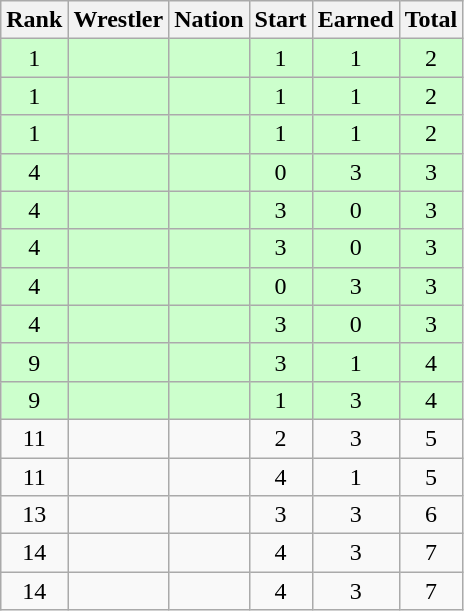<table class="wikitable sortable" style="text-align:center;">
<tr>
<th>Rank</th>
<th>Wrestler</th>
<th>Nation</th>
<th>Start</th>
<th>Earned</th>
<th>Total</th>
</tr>
<tr style="background:#cfc;">
<td>1</td>
<td align=left></td>
<td align=left></td>
<td>1</td>
<td>1</td>
<td>2</td>
</tr>
<tr style="background:#cfc;">
<td>1</td>
<td align=left></td>
<td align=left></td>
<td>1</td>
<td>1</td>
<td>2</td>
</tr>
<tr style="background:#cfc;">
<td>1</td>
<td align=left></td>
<td align=left></td>
<td>1</td>
<td>1</td>
<td>2</td>
</tr>
<tr style="background:#cfc;">
<td>4</td>
<td align=left></td>
<td align=left></td>
<td>0</td>
<td>3</td>
<td>3</td>
</tr>
<tr style="background:#cfc;">
<td>4</td>
<td align=left></td>
<td align=left></td>
<td>3</td>
<td>0</td>
<td>3</td>
</tr>
<tr style="background:#cfc;">
<td>4</td>
<td align=left></td>
<td align=left></td>
<td>3</td>
<td>0</td>
<td>3</td>
</tr>
<tr style="background:#cfc;">
<td>4</td>
<td align=left></td>
<td align=left></td>
<td>0</td>
<td>3</td>
<td>3</td>
</tr>
<tr style="background:#cfc;">
<td>4</td>
<td align=left></td>
<td align=left></td>
<td>3</td>
<td>0</td>
<td>3</td>
</tr>
<tr style="background:#cfc;">
<td>9</td>
<td align=left></td>
<td align=left></td>
<td>3</td>
<td>1</td>
<td>4</td>
</tr>
<tr style="background:#cfc;">
<td>9</td>
<td align=left></td>
<td align=left></td>
<td>1</td>
<td>3</td>
<td>4</td>
</tr>
<tr>
<td>11</td>
<td align=left></td>
<td align=left></td>
<td>2</td>
<td>3</td>
<td>5</td>
</tr>
<tr>
<td>11</td>
<td align=left></td>
<td align=left></td>
<td>4</td>
<td>1</td>
<td>5</td>
</tr>
<tr>
<td>13</td>
<td align=left></td>
<td align=left></td>
<td>3</td>
<td>3</td>
<td>6</td>
</tr>
<tr>
<td>14</td>
<td align=left></td>
<td align=left></td>
<td>4</td>
<td>3</td>
<td>7</td>
</tr>
<tr>
<td>14</td>
<td align=left></td>
<td align=left></td>
<td>4</td>
<td>3</td>
<td>7</td>
</tr>
</table>
